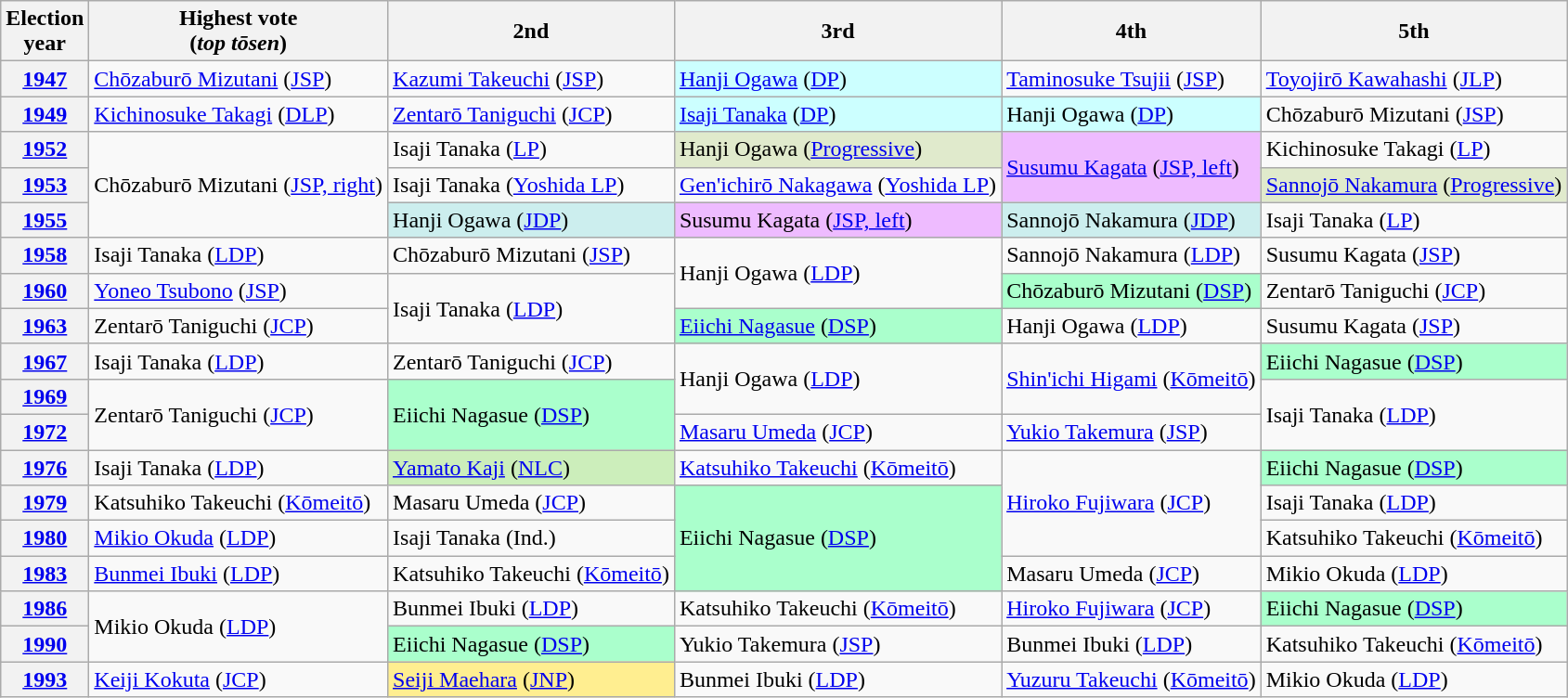<table class="wikitable" border="1">
<tr>
<th>Election<br>year</th>
<th>Highest vote<br>(<em>top tōsen</em>)</th>
<th>2nd</th>
<th>3rd</th>
<th>4th</th>
<th>5th</th>
</tr>
<tr>
<th><a href='#'>1947</a></th>
<td><a href='#'>Chōzaburō Mizutani</a> (<a href='#'>JSP</a>)</td>
<td><a href='#'>Kazumi Takeuchi</a> (<a href='#'>JSP</a>)</td>
<td bgcolor="#CCFFFF"><a href='#'>Hanji Ogawa</a> (<a href='#'>DP</a>)</td>
<td><a href='#'>Taminosuke Tsujii</a> (<a href='#'>JSP</a>)</td>
<td><a href='#'>Toyojirō Kawahashi</a> (<a href='#'>JLP</a>)</td>
</tr>
<tr>
<th><a href='#'>1949</a></th>
<td><a href='#'>Kichinosuke Takagi</a> (<a href='#'>DLP</a>)</td>
<td><a href='#'>Zentarō Taniguchi</a> (<a href='#'>JCP</a>)</td>
<td bgcolor="#CCFFFF"><a href='#'>Isaji Tanaka</a> (<a href='#'>DP</a>)</td>
<td bgcolor="#CCFFFF">Hanji Ogawa (<a href='#'>DP</a>)</td>
<td>Chōzaburō Mizutani (<a href='#'>JSP</a>)</td>
</tr>
<tr>
<th><a href='#'>1952</a></th>
<td rowspan="3" >Chōzaburō Mizutani (<a href='#'>JSP, right</a>)</td>
<td>Isaji Tanaka (<a href='#'>LP</a>)</td>
<td bgcolor="#E0EACC">Hanji Ogawa (<a href='#'>Progressive</a>)</td>
<td rowspan="2" bgcolor="#EEBBFF"><a href='#'>Susumu Kagata</a> (<a href='#'>JSP, left</a>)</td>
<td>Kichinosuke Takagi (<a href='#'>LP</a>)</td>
</tr>
<tr>
<th><a href='#'>1953</a></th>
<td>Isaji Tanaka (<a href='#'>Yoshida LP</a>)</td>
<td><a href='#'>Gen'ichirō Nakagawa</a> (<a href='#'>Yoshida LP</a>)</td>
<td bgcolor="#E0EACC"><a href='#'>Sannojō Nakamura</a> (<a href='#'>Progressive</a>)</td>
</tr>
<tr>
<th><a href='#'>1955</a></th>
<td bgcolor="#CCEEEE">Hanji Ogawa (<a href='#'>JDP</a>)</td>
<td bgcolor="#EEBBFF">Susumu Kagata (<a href='#'>JSP, left</a>)</td>
<td bgcolor="#CCEEEE">Sannojō Nakamura (<a href='#'>JDP</a>)</td>
<td>Isaji Tanaka (<a href='#'>LP</a>)</td>
</tr>
<tr>
<th><a href='#'>1958</a></th>
<td>Isaji Tanaka (<a href='#'>LDP</a>)</td>
<td>Chōzaburō Mizutani (<a href='#'>JSP</a>)</td>
<td rowspan="2" >Hanji Ogawa (<a href='#'>LDP</a>)</td>
<td>Sannojō Nakamura (<a href='#'>LDP</a>)</td>
<td>Susumu Kagata (<a href='#'>JSP</a>)</td>
</tr>
<tr>
<th><a href='#'>1960</a></th>
<td><a href='#'>Yoneo Tsubono</a> (<a href='#'>JSP</a>)</td>
<td rowspan="2" >Isaji Tanaka (<a href='#'>LDP</a>)</td>
<td bgcolor="#AAFFCC">Chōzaburō Mizutani (<a href='#'>DSP</a>)</td>
<td>Zentarō Taniguchi (<a href='#'>JCP</a>)</td>
</tr>
<tr>
<th><a href='#'>1963</a></th>
<td>Zentarō Taniguchi (<a href='#'>JCP</a>)</td>
<td bgcolor="#AAFFCC"><a href='#'>Eiichi Nagasue</a> (<a href='#'>DSP</a>)</td>
<td>Hanji Ogawa (<a href='#'>LDP</a>)</td>
<td>Susumu Kagata (<a href='#'>JSP</a>)</td>
</tr>
<tr>
<th><a href='#'>1967</a></th>
<td>Isaji Tanaka (<a href='#'>LDP</a>)</td>
<td>Zentarō Taniguchi (<a href='#'>JCP</a>)</td>
<td rowspan="2" >Hanji Ogawa (<a href='#'>LDP</a>)</td>
<td rowspan="2" ><a href='#'>Shin'ichi Higami</a> (<a href='#'>Kōmeitō</a>)</td>
<td bgcolor="#AAFFCC">Eiichi Nagasue (<a href='#'>DSP</a>)</td>
</tr>
<tr>
<th><a href='#'>1969</a></th>
<td rowspan="2" >Zentarō Taniguchi (<a href='#'>JCP</a>)</td>
<td rowspan="2" bgcolor="#AAFFCC">Eiichi Nagasue (<a href='#'>DSP</a>)</td>
<td rowspan="2" >Isaji Tanaka (<a href='#'>LDP</a>)</td>
</tr>
<tr>
<th><a href='#'>1972</a></th>
<td><a href='#'>Masaru Umeda</a> (<a href='#'>JCP</a>)</td>
<td><a href='#'>Yukio Takemura</a> (<a href='#'>JSP</a>)</td>
</tr>
<tr>
<th><a href='#'>1976</a></th>
<td>Isaji Tanaka (<a href='#'>LDP</a>)</td>
<td bgcolor="#CCEEBB"><a href='#'>Yamato Kaji</a> (<a href='#'>NLC</a>)</td>
<td><a href='#'>Katsuhiko Takeuchi</a> (<a href='#'>Kōmeitō</a>)</td>
<td rowspan="3" ><a href='#'>Hiroko Fujiwara</a> (<a href='#'>JCP</a>)</td>
<td bgcolor="#AAFFCC">Eiichi Nagasue (<a href='#'>DSP</a>)</td>
</tr>
<tr>
<th><a href='#'>1979</a></th>
<td>Katsuhiko Takeuchi (<a href='#'>Kōmeitō</a>)</td>
<td>Masaru Umeda (<a href='#'>JCP</a>)</td>
<td rowspan="3" bgcolor="#AAFFCC">Eiichi Nagasue (<a href='#'>DSP</a>)</td>
<td>Isaji Tanaka (<a href='#'>LDP</a>)</td>
</tr>
<tr>
<th><a href='#'>1980</a></th>
<td><a href='#'>Mikio Okuda</a> (<a href='#'>LDP</a>)</td>
<td>Isaji Tanaka (Ind.)</td>
<td>Katsuhiko Takeuchi (<a href='#'>Kōmeitō</a>)</td>
</tr>
<tr>
<th><a href='#'>1983</a></th>
<td><a href='#'>Bunmei Ibuki</a> (<a href='#'>LDP</a>)</td>
<td>Katsuhiko Takeuchi (<a href='#'>Kōmeitō</a>)</td>
<td>Masaru Umeda (<a href='#'>JCP</a>)</td>
<td>Mikio Okuda (<a href='#'>LDP</a>)</td>
</tr>
<tr>
<th><a href='#'>1986</a></th>
<td rowspan="2" >Mikio Okuda (<a href='#'>LDP</a>)</td>
<td>Bunmei Ibuki (<a href='#'>LDP</a>)</td>
<td>Katsuhiko Takeuchi (<a href='#'>Kōmeitō</a>)</td>
<td><a href='#'>Hiroko Fujiwara</a> (<a href='#'>JCP</a>)</td>
<td bgcolor="#AAFFCC">Eiichi Nagasue (<a href='#'>DSP</a>)</td>
</tr>
<tr>
<th><a href='#'>1990</a></th>
<td bgcolor="#AAFFCC">Eiichi Nagasue (<a href='#'>DSP</a>)</td>
<td>Yukio Takemura (<a href='#'>JSP</a>)</td>
<td>Bunmei Ibuki (<a href='#'>LDP</a>)</td>
<td>Katsuhiko Takeuchi (<a href='#'>Kōmeitō</a>)</td>
</tr>
<tr>
<th><a href='#'>1993</a></th>
<td><a href='#'>Keiji Kokuta</a> (<a href='#'>JCP</a>)</td>
<td bgcolor="#FFEE90"><a href='#'>Seiji Maehara</a> (<a href='#'>JNP</a>)</td>
<td>Bunmei Ibuki (<a href='#'>LDP</a>)</td>
<td><a href='#'>Yuzuru Takeuchi</a> (<a href='#'>Kōmeitō</a>)</td>
<td>Mikio Okuda (<a href='#'>LDP</a>)</td>
</tr>
</table>
